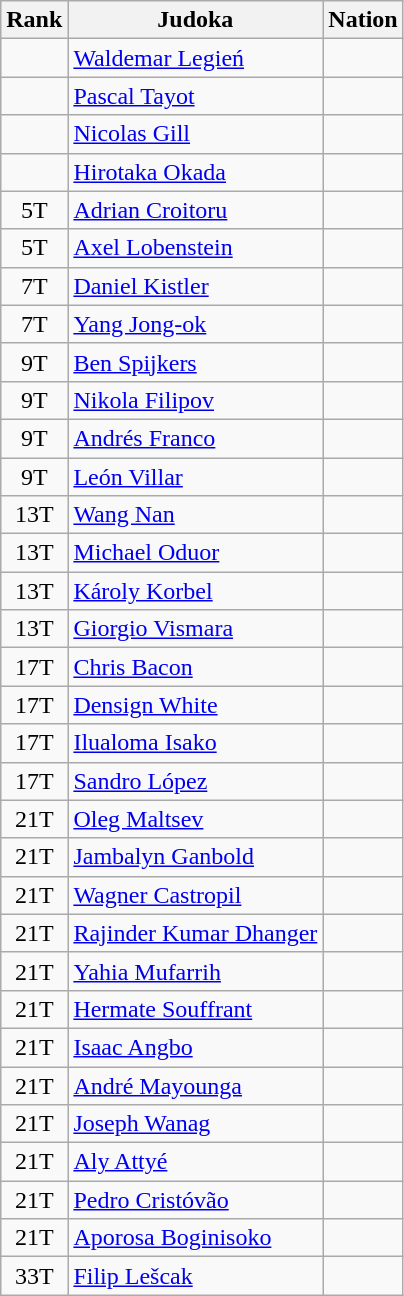<table class="wikitable sortable" style="text-align:center">
<tr>
<th>Rank</th>
<th>Judoka</th>
<th>Nation</th>
</tr>
<tr>
<td></td>
<td align="left"><a href='#'>Waldemar Legień</a></td>
<td align="left"></td>
</tr>
<tr>
<td></td>
<td align="left"><a href='#'>Pascal Tayot</a></td>
<td align="left"></td>
</tr>
<tr>
<td></td>
<td align="left"><a href='#'>Nicolas Gill</a></td>
<td align="left"></td>
</tr>
<tr>
<td></td>
<td align="left"><a href='#'>Hirotaka Okada</a></td>
<td align="left"></td>
</tr>
<tr>
<td>5T</td>
<td align="left"><a href='#'>Adrian Croitoru</a></td>
<td align="left"></td>
</tr>
<tr>
<td>5T</td>
<td align="left"><a href='#'>Axel Lobenstein</a></td>
<td align="left"></td>
</tr>
<tr>
<td>7T</td>
<td align="left"><a href='#'>Daniel Kistler</a></td>
<td align="left"></td>
</tr>
<tr>
<td>7T</td>
<td align="left"><a href='#'>Yang Jong-ok</a></td>
<td align="left"></td>
</tr>
<tr>
<td>9T</td>
<td align="left"><a href='#'>Ben Spijkers</a></td>
<td align="left"></td>
</tr>
<tr>
<td>9T</td>
<td align="left"><a href='#'>Nikola Filipov</a></td>
<td align="left"></td>
</tr>
<tr>
<td>9T</td>
<td align="left"><a href='#'>Andrés Franco</a></td>
<td align="left"></td>
</tr>
<tr>
<td>9T</td>
<td align="left"><a href='#'>León Villar</a></td>
<td align="left"></td>
</tr>
<tr>
<td>13T</td>
<td align="left"><a href='#'>Wang Nan</a></td>
<td align="left"></td>
</tr>
<tr>
<td>13T</td>
<td align="left"><a href='#'>Michael Oduor</a></td>
<td align="left"></td>
</tr>
<tr>
<td>13T</td>
<td align="left"><a href='#'>Károly Korbel</a></td>
<td align="left"></td>
</tr>
<tr>
<td>13T</td>
<td align="left"><a href='#'>Giorgio Vismara</a></td>
<td align="left"></td>
</tr>
<tr>
<td>17T</td>
<td align="left"><a href='#'>Chris Bacon</a></td>
<td align="left"></td>
</tr>
<tr>
<td>17T</td>
<td align="left"><a href='#'>Densign White</a></td>
<td align="left"></td>
</tr>
<tr>
<td>17T</td>
<td align="left"><a href='#'>Ilualoma Isako</a></td>
<td align="left"></td>
</tr>
<tr>
<td>17T</td>
<td align="left"><a href='#'>Sandro López</a></td>
<td align="left"></td>
</tr>
<tr>
<td>21T</td>
<td align="left"><a href='#'>Oleg Maltsev</a></td>
<td align="left"></td>
</tr>
<tr>
<td>21T</td>
<td align="left"><a href='#'>Jambalyn Ganbold</a></td>
<td align="left"></td>
</tr>
<tr>
<td>21T</td>
<td align="left"><a href='#'>Wagner Castropil</a></td>
<td align="left"></td>
</tr>
<tr>
<td>21T</td>
<td align="left"><a href='#'>Rajinder Kumar Dhanger</a></td>
<td align="left"></td>
</tr>
<tr>
<td>21T</td>
<td align="left"><a href='#'>Yahia Mufarrih</a></td>
<td align="left"></td>
</tr>
<tr>
<td>21T</td>
<td align="left"><a href='#'>Hermate Souffrant</a></td>
<td align="left"></td>
</tr>
<tr>
<td>21T</td>
<td align="left"><a href='#'>Isaac Angbo</a></td>
<td align="left"></td>
</tr>
<tr>
<td>21T</td>
<td align="left"><a href='#'>André Mayounga</a></td>
<td align="left"></td>
</tr>
<tr>
<td>21T</td>
<td align="left"><a href='#'>Joseph Wanag</a></td>
<td align="left"></td>
</tr>
<tr>
<td>21T</td>
<td align="left"><a href='#'>Aly Attyé</a></td>
<td align="left"></td>
</tr>
<tr>
<td>21T</td>
<td align="left"><a href='#'>Pedro Cristóvão</a></td>
<td align="left"></td>
</tr>
<tr>
<td>21T</td>
<td align="left"><a href='#'>Aporosa Boginisoko</a></td>
<td align="left"></td>
</tr>
<tr>
<td>33T</td>
<td align="left"><a href='#'>Filip Lešcak</a></td>
<td align="left"></td>
</tr>
</table>
